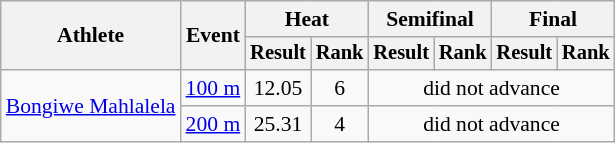<table class="wikitable" style="font-size:90%; text-align:center">
<tr>
<th rowspan=2>Athlete</th>
<th rowspan=2>Event</th>
<th colspan=2>Heat</th>
<th colspan=2>Semifinal</th>
<th colspan=2>Final</th>
</tr>
<tr style="font-size:95%">
<th>Result</th>
<th>Rank</th>
<th>Result</th>
<th>Rank</th>
<th>Result</th>
<th>Rank</th>
</tr>
<tr>
<td align=left rowspan=2><a href='#'>Bongiwe Mahlalela</a></td>
<td align=left rowspan=1><a href='#'>100 m</a></td>
<td>12.05</td>
<td>6</td>
<td colspan=4>did not advance</td>
</tr>
<tr>
<td align=left rowspan=1><a href='#'>200 m</a></td>
<td>25.31</td>
<td>4</td>
<td colspan=4>did not advance</td>
</tr>
</table>
